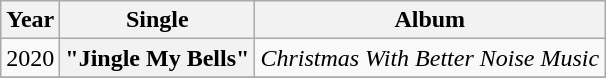<table class="wikitable plainrowheaders">
<tr>
<th>Year</th>
<th>Single</th>
<th>Album</th>
</tr>
<tr>
<td>2020</td>
<th scope="row">"Jingle My Bells"</th>
<td><em>Christmas With Better Noise Music</em></td>
</tr>
<tr>
</tr>
</table>
